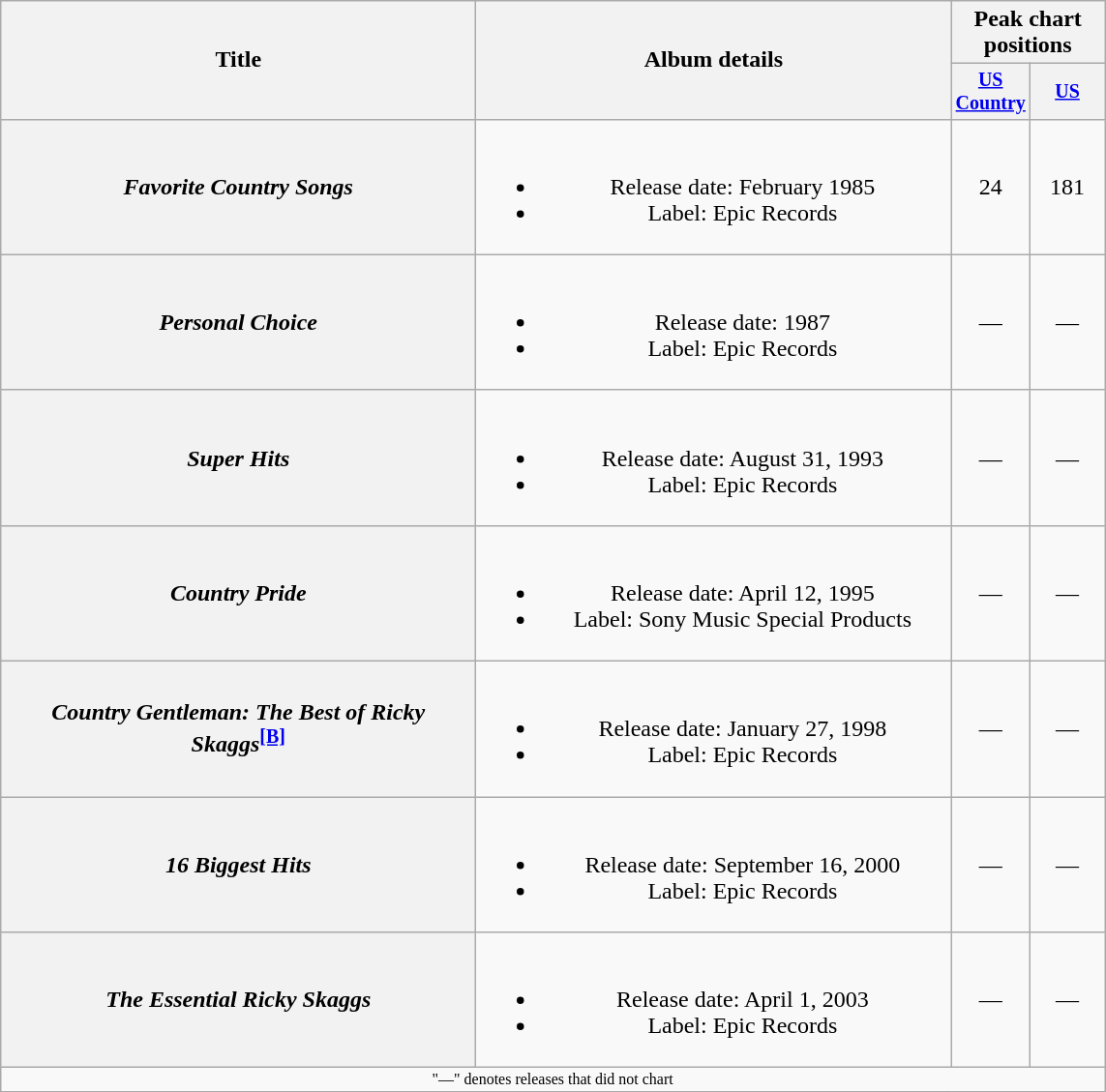<table class="wikitable plainrowheaders" style="text-align:center;">
<tr>
<th rowspan="2" style="width:20em;">Title</th>
<th rowspan="2" style="width:20em;">Album details</th>
<th colspan="2">Peak chart<br>positions</th>
</tr>
<tr style="font-size:smaller;">
<th width="45"><a href='#'>US Country</a></th>
<th width="45"><a href='#'>US</a></th>
</tr>
<tr>
<th scope="row"><em>Favorite Country Songs</em></th>
<td><br><ul><li>Release date: February 1985</li><li>Label: Epic Records</li></ul></td>
<td>24</td>
<td>181</td>
</tr>
<tr>
<th scope="row"><em>Personal Choice</em></th>
<td><br><ul><li>Release date: 1987</li><li>Label: Epic Records</li></ul></td>
<td>—</td>
<td>—</td>
</tr>
<tr>
<th scope="row"><em>Super Hits</em></th>
<td><br><ul><li>Release date: August 31, 1993</li><li>Label: Epic Records</li></ul></td>
<td>—</td>
<td>—</td>
</tr>
<tr>
<th scope="row"><em>Country Pride</em></th>
<td><br><ul><li>Release date: April 12, 1995</li><li>Label: Sony Music Special Products</li></ul></td>
<td>—</td>
<td>—</td>
</tr>
<tr>
<th scope="row"><em>Country Gentleman: The Best of Ricky Skaggs</em><sup><span></span><a href='#'><strong>[B]</strong></a></sup></th>
<td><br><ul><li>Release date: January 27, 1998</li><li>Label: Epic Records</li></ul></td>
<td>—</td>
<td>—</td>
</tr>
<tr>
<th scope="row"><em>16 Biggest Hits</em></th>
<td><br><ul><li>Release date: September 16, 2000</li><li>Label: Epic Records</li></ul></td>
<td>—</td>
<td>—</td>
</tr>
<tr>
<th scope="row"><em>The Essential Ricky Skaggs</em></th>
<td><br><ul><li>Release date: April 1, 2003</li><li>Label: Epic Records</li></ul></td>
<td>—</td>
<td>—</td>
</tr>
<tr>
<td colspan="4" style="font-size:8pt">"—" denotes releases that did not chart</td>
</tr>
<tr>
</tr>
</table>
